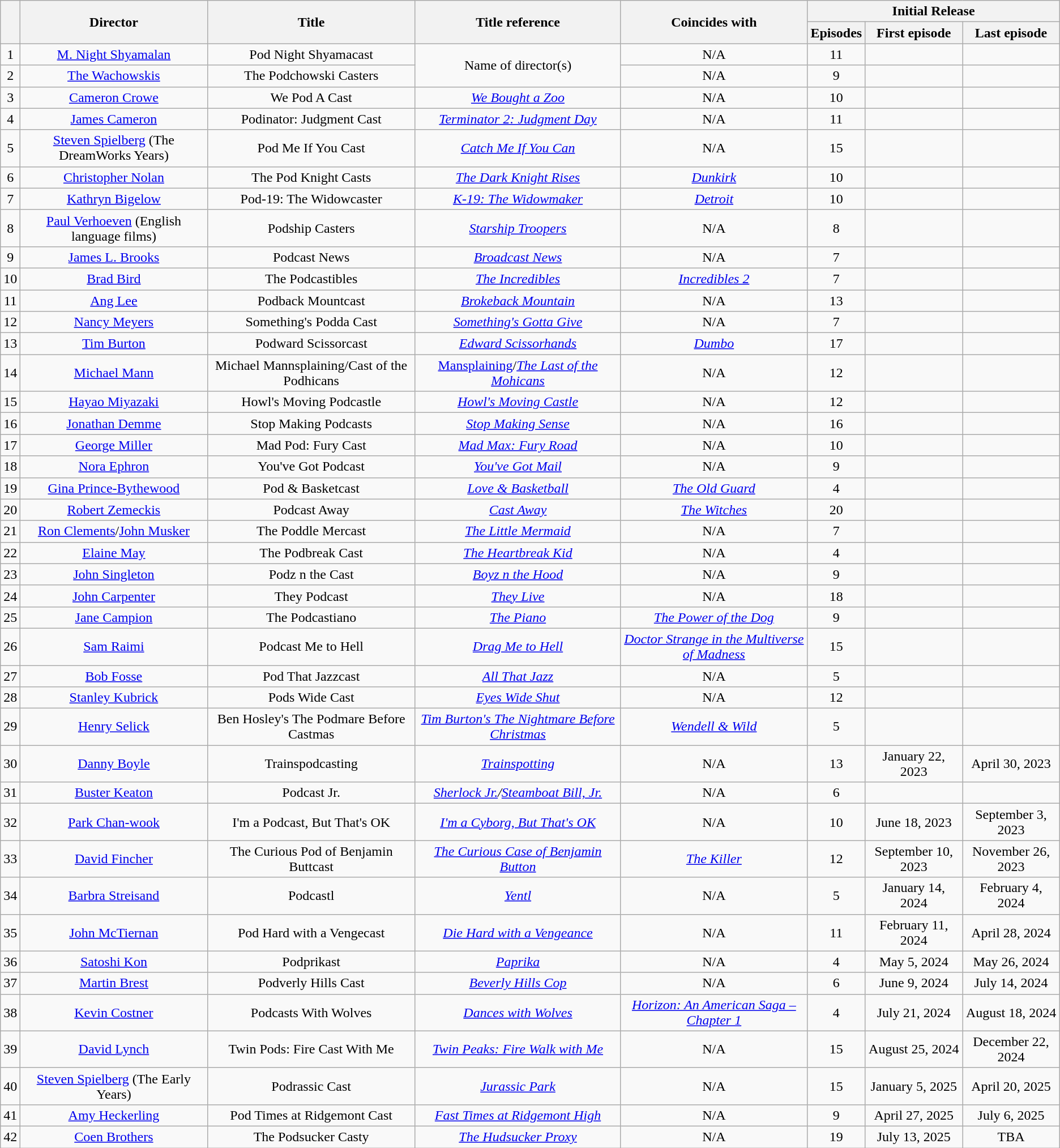<table class="wikitable" style="text-align: center;">
<tr>
<th rowspan="2" style="padding: 0 8px;"></th>
<th rowspan="2" style="padding: 0 8px;">Director</th>
<th rowspan="2" style="padding: 0 8px;">Title</th>
<th rowspan="2" style="padding: 0 8px;">Title reference</th>
<th rowspan="2">Coincides with</th>
<th colspan="3">Initial Release</th>
</tr>
<tr>
<th>Episodes</th>
<th>First episode</th>
<th>Last episode</th>
</tr>
<tr>
<td>1</td>
<td><a href='#'>M. Night Shyamalan</a></td>
<td>Pod Night Shyamacast</td>
<td rowspan="2">Name of director(s)</td>
<td>N/A</td>
<td>11</td>
<td></td>
<td></td>
</tr>
<tr>
<td>2</td>
<td><a href='#'>The Wachowskis</a></td>
<td>The Podchowski Casters</td>
<td>N/A</td>
<td>9</td>
<td></td>
<td></td>
</tr>
<tr>
<td>3</td>
<td><a href='#'>Cameron Crowe</a></td>
<td>We Pod A Cast</td>
<td><em><a href='#'>We Bought a Zoo</a></em></td>
<td>N/A</td>
<td>10</td>
<td></td>
<td></td>
</tr>
<tr>
<td>4</td>
<td><a href='#'>James Cameron</a></td>
<td>Podinator: Judgment Cast</td>
<td><em><a href='#'>Terminator 2: Judgment Day</a></em></td>
<td>N/A</td>
<td>11</td>
<td></td>
<td></td>
</tr>
<tr>
<td>5</td>
<td><a href='#'>Steven Spielberg</a> (The DreamWorks Years)</td>
<td>Pod Me If You Cast</td>
<td><em><a href='#'>Catch Me If You Can</a></em></td>
<td>N/A</td>
<td>15</td>
<td></td>
<td></td>
</tr>
<tr>
<td>6</td>
<td><a href='#'>Christopher Nolan</a></td>
<td>The Pod Knight Casts</td>
<td><em><a href='#'>The Dark Knight Rises</a></em></td>
<td><a href='#'><em>Dunkirk</em></a></td>
<td>10</td>
<td></td>
<td></td>
</tr>
<tr>
<td>7</td>
<td><a href='#'>Kathryn Bigelow</a></td>
<td>Pod-19: The Widowcaster</td>
<td><em><a href='#'>K-19: The Widowmaker</a></em></td>
<td><a href='#'><em>Detroit</em></a></td>
<td>10</td>
<td></td>
<td></td>
</tr>
<tr>
<td>8</td>
<td><a href='#'>Paul Verhoeven</a> (English language films)</td>
<td>Podship Casters</td>
<td><em><a href='#'>Starship Troopers</a></em></td>
<td>N/A</td>
<td>8</td>
<td></td>
<td></td>
</tr>
<tr>
<td>9</td>
<td><a href='#'>James L. Brooks</a></td>
<td>Podcast News</td>
<td><em><a href='#'>Broadcast News</a></em></td>
<td>N/A</td>
<td>7</td>
<td></td>
<td></td>
</tr>
<tr>
<td>10</td>
<td><a href='#'>Brad Bird</a></td>
<td>The Podcastibles</td>
<td><em><a href='#'>The Incredibles</a></em></td>
<td><em><a href='#'>Incredibles 2</a></em></td>
<td>7</td>
<td></td>
<td></td>
</tr>
<tr>
<td>11</td>
<td><a href='#'>Ang Lee</a></td>
<td>Podback Mountcast</td>
<td><em><a href='#'>Brokeback Mountain</a></em></td>
<td>N/A</td>
<td>13</td>
<td></td>
<td></td>
</tr>
<tr>
<td>12</td>
<td><a href='#'>Nancy Meyers</a></td>
<td>Something's Podda Cast</td>
<td><em><a href='#'>Something's Gotta Give</a></em></td>
<td>N/A</td>
<td>7</td>
<td></td>
<td></td>
</tr>
<tr>
<td>13</td>
<td><a href='#'>Tim Burton</a></td>
<td>Podward Scissorcast</td>
<td><em><a href='#'>Edward Scissorhands</a></em></td>
<td><a href='#'><em>Dumbo</em></a></td>
<td>17</td>
<td></td>
<td></td>
</tr>
<tr>
<td>14</td>
<td><a href='#'>Michael Mann</a></td>
<td>Michael Mannsplaining/Cast of the Podhicans</td>
<td><a href='#'>Mansplaining</a>/<em><a href='#'>The Last of the Mohicans</a></em></td>
<td>N/A</td>
<td>12</td>
<td></td>
<td></td>
</tr>
<tr>
<td>15</td>
<td><a href='#'>Hayao Miyazaki</a></td>
<td>Howl's Moving Podcastle</td>
<td><em><a href='#'>Howl's Moving Castle</a></em></td>
<td>N/A</td>
<td>12</td>
<td></td>
<td></td>
</tr>
<tr>
<td>16</td>
<td><a href='#'>Jonathan Demme</a></td>
<td>Stop Making Podcasts</td>
<td><em><a href='#'>Stop Making Sense</a></em></td>
<td>N/A</td>
<td>16</td>
<td></td>
<td></td>
</tr>
<tr>
<td>17</td>
<td><a href='#'>George Miller</a></td>
<td>Mad Pod: Fury Cast</td>
<td><em><a href='#'>Mad Max: Fury Road</a></em></td>
<td>N/A</td>
<td>10</td>
<td></td>
<td></td>
</tr>
<tr>
<td>18</td>
<td><a href='#'>Nora Ephron</a></td>
<td>You've Got Podcast</td>
<td><em><a href='#'>You've Got Mail</a></em></td>
<td>N/A</td>
<td>9</td>
<td></td>
<td></td>
</tr>
<tr>
<td>19</td>
<td><a href='#'>Gina Prince-Bythewood</a></td>
<td>Pod & Basketcast</td>
<td><em><a href='#'>Love & Basketball</a></em></td>
<td><a href='#'><em>The Old Guard</em></a></td>
<td>4</td>
<td></td>
<td></td>
</tr>
<tr>
<td>20</td>
<td><a href='#'>Robert Zemeckis</a></td>
<td>Podcast Away</td>
<td><em><a href='#'>Cast Away</a></em></td>
<td><a href='#'><em>The Witches</em></a></td>
<td>20</td>
<td></td>
<td></td>
</tr>
<tr>
<td>21</td>
<td><a href='#'>Ron Clements</a>/<a href='#'>John Musker</a></td>
<td>The Poddle Mercast</td>
<td><a href='#'><em>The Little Mermaid</em></a></td>
<td>N/A</td>
<td>7</td>
<td></td>
<td></td>
</tr>
<tr>
<td>22</td>
<td><a href='#'>Elaine May</a></td>
<td>The Podbreak Cast</td>
<td><a href='#'><em>The Heartbreak Kid</em></a></td>
<td>N/A</td>
<td>4</td>
<td></td>
<td></td>
</tr>
<tr>
<td>23</td>
<td><a href='#'>John Singleton</a></td>
<td>Podz n the Cast</td>
<td><em><a href='#'>Boyz n the Hood</a></em></td>
<td>N/A</td>
<td>9</td>
<td></td>
<td></td>
</tr>
<tr>
<td>24</td>
<td><a href='#'>John Carpenter</a></td>
<td>They Podcast</td>
<td><em><a href='#'>They Live</a></em></td>
<td>N/A</td>
<td>18</td>
<td></td>
<td></td>
</tr>
<tr>
<td>25</td>
<td><a href='#'>Jane Campion</a></td>
<td>The Podcastiano</td>
<td><em><a href='#'>The Piano</a></em></td>
<td><em><a href='#'>The Power of the Dog</a></em></td>
<td>9</td>
<td></td>
<td></td>
</tr>
<tr>
<td>26</td>
<td><a href='#'>Sam Raimi</a></td>
<td>Podcast Me to Hell</td>
<td><em><a href='#'>Drag Me to Hell</a></em></td>
<td><em><a href='#'>Doctor Strange in the Multiverse of Madness</a></em></td>
<td>15</td>
<td></td>
<td></td>
</tr>
<tr>
<td>27</td>
<td><a href='#'>Bob Fosse</a></td>
<td>Pod That Jazzcast</td>
<td><em><a href='#'>All That Jazz</a></em></td>
<td>N/A</td>
<td>5</td>
<td></td>
<td></td>
</tr>
<tr>
<td>28</td>
<td><a href='#'>Stanley Kubrick</a></td>
<td>Pods Wide Cast</td>
<td><em><a href='#'>Eyes Wide Shut</a></em></td>
<td>N/A</td>
<td>12</td>
<td></td>
<td></td>
</tr>
<tr>
<td>29</td>
<td><a href='#'>Henry Selick</a></td>
<td>Ben Hosley's The Podmare Before Castmas</td>
<td><em><a href='#'>Tim Burton's The Nightmare Before Christmas</a></em></td>
<td><em><a href='#'>Wendell & Wild</a></em></td>
<td>5</td>
<td></td>
<td></td>
</tr>
<tr>
<td>30</td>
<td><a href='#'>Danny Boyle</a></td>
<td>Trainspodcasting</td>
<td><em><a href='#'>Trainspotting</a></em></td>
<td>N/A</td>
<td>13</td>
<td>January 22, 2023</td>
<td>April 30, 2023</td>
</tr>
<tr>
<td>31</td>
<td><a href='#'>Buster Keaton</a></td>
<td>Podcast Jr.</td>
<td><em><a href='#'>Sherlock Jr.</a>/<a href='#'>Steamboat Bill, Jr.</a></em></td>
<td>N/A</td>
<td>6</td>
<td></td>
<td></td>
</tr>
<tr>
<td>32</td>
<td><a href='#'>Park Chan-wook</a></td>
<td>I'm a Podcast, But That's OK</td>
<td><em><a href='#'>I'm a Cyborg, But That's OK</a></em></td>
<td>N/A</td>
<td>10</td>
<td>June 18, 2023</td>
<td>September 3, 2023</td>
</tr>
<tr>
<td>33</td>
<td><a href='#'>David Fincher</a></td>
<td>The Curious Pod of Benjamin Buttcast</td>
<td><em><a href='#'>The Curious Case of Benjamin Button</a></em></td>
<td><em><a href='#'>The Killer</a></em></td>
<td>12</td>
<td>September 10, 2023</td>
<td>November 26, 2023</td>
</tr>
<tr>
<td>34</td>
<td><a href='#'>Barbra Streisand</a></td>
<td>Podcastl</td>
<td><a href='#'><em>Yentl</em></a></td>
<td>N/A</td>
<td>5</td>
<td>January 14, 2024</td>
<td>February 4, 2024</td>
</tr>
<tr>
<td>35</td>
<td><a href='#'>John McTiernan</a></td>
<td>Pod Hard with a Vengecast</td>
<td><em><a href='#'>Die Hard with a Vengeance</a></em></td>
<td>N/A</td>
<td>11</td>
<td>February 11, 2024</td>
<td>April 28, 2024</td>
</tr>
<tr>
<td>36</td>
<td><a href='#'>Satoshi Kon</a></td>
<td>Podprikast</td>
<td><em><a href='#'>Paprika</a></em></td>
<td>N/A</td>
<td>4</td>
<td>May 5, 2024</td>
<td>May 26, 2024</td>
</tr>
<tr>
<td>37</td>
<td><a href='#'>Martin Brest</a></td>
<td>Podverly Hills Cast</td>
<td><em><a href='#'>Beverly Hills Cop</a></em></td>
<td>N/A</td>
<td>6</td>
<td>June 9, 2024</td>
<td>July 14, 2024</td>
</tr>
<tr>
<td>38</td>
<td><a href='#'>Kevin Costner</a></td>
<td>Podcasts With Wolves</td>
<td><em><a href='#'>Dances with Wolves</a></em></td>
<td><em><a href='#'>Horizon: An American Saga – Chapter 1</a></em></td>
<td>4</td>
<td>July 21, 2024</td>
<td>August 18, 2024</td>
</tr>
<tr>
<td>39</td>
<td><a href='#'>David Lynch</a></td>
<td>Twin Pods: Fire Cast With Me</td>
<td><em><a href='#'>Twin Peaks: Fire Walk with Me</a></em></td>
<td>N/A</td>
<td>15</td>
<td>August 25, 2024</td>
<td>December 22, 2024</td>
</tr>
<tr>
<td>40</td>
<td><a href='#'>Steven Spielberg</a> (The Early Years)</td>
<td>Podrassic Cast</td>
<td><em><a href='#'>Jurassic Park</a></em></td>
<td>N/A</td>
<td>15</td>
<td>January 5, 2025</td>
<td>April 20, 2025</td>
</tr>
<tr>
<td>41</td>
<td><a href='#'>Amy Heckerling</a></td>
<td>Pod Times at Ridgemont Cast</td>
<td><em><a href='#'>Fast Times at Ridgemont High</a></em></td>
<td>N/A</td>
<td>9</td>
<td>April 27, 2025</td>
<td>July 6, 2025</td>
</tr>
<tr>
<td>42</td>
<td><a href='#'>Coen Brothers</a></td>
<td>The Podsucker Casty</td>
<td><em><a href='#'>The Hudsucker Proxy</a></em></td>
<td>N/A</td>
<td>19</td>
<td>July 13, 2025</td>
<td>TBA</td>
</tr>
</table>
